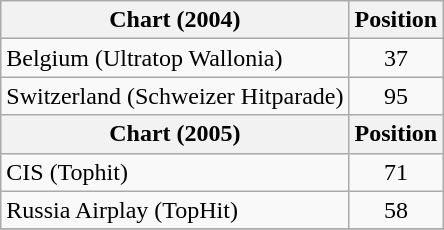<table class="wikitable sortable">
<tr>
<th>Chart (2004)</th>
<th>Position</th>
</tr>
<tr>
<td>Belgium (Ultratop Wallonia)</td>
<td align="center">37</td>
</tr>
<tr>
<td>Switzerland (Schweizer Hitparade)</td>
<td align="center">95</td>
</tr>
<tr>
<th>Chart (2005)</th>
<th>Position</th>
</tr>
<tr>
<td>CIS (Tophit)</td>
<td align="center">71</td>
</tr>
<tr>
<td>Russia Airplay (TopHit)</td>
<td align="center">58</td>
</tr>
<tr>
</tr>
</table>
